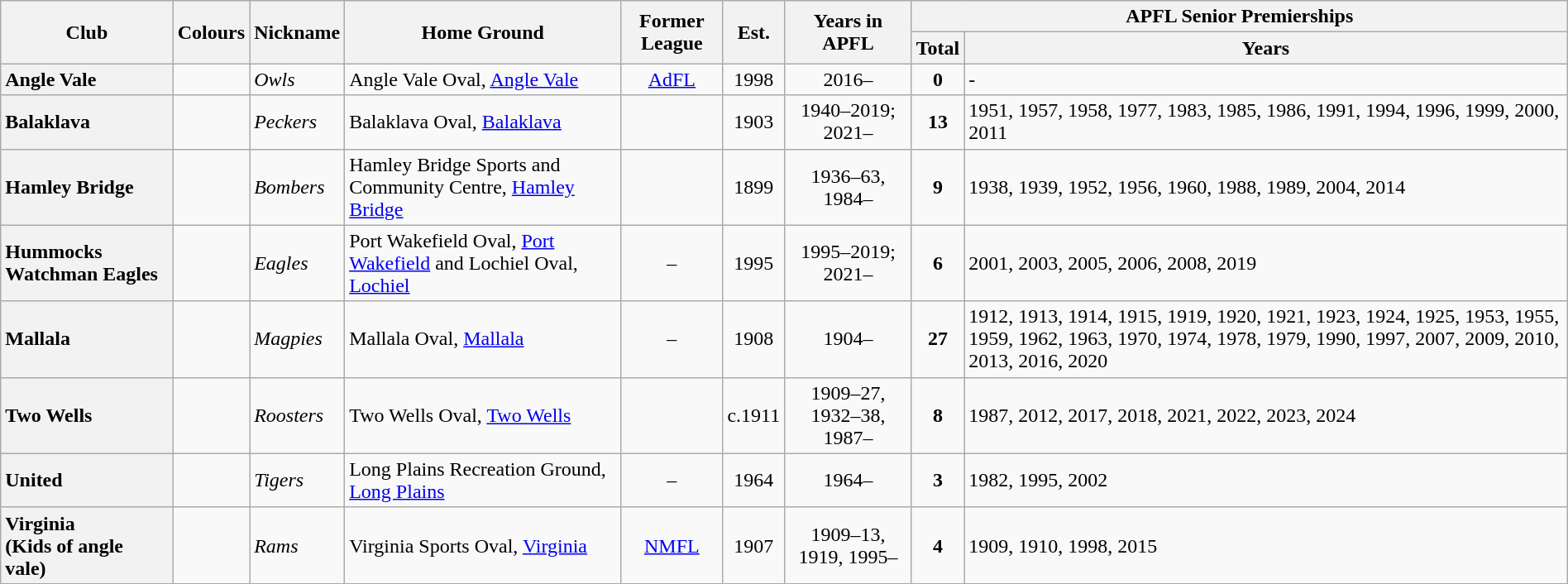<table class="wikitable sortable" style="width:100%">
<tr>
<th rowspan="2">Club</th>
<th rowspan="2">Colours</th>
<th rowspan="2">Nickname</th>
<th rowspan="2">Home Ground</th>
<th rowspan="2">Former League</th>
<th rowspan="2">Est.</th>
<th rowspan="2">Years in APFL</th>
<th colspan="2">APFL Senior Premierships</th>
</tr>
<tr>
<th>Total</th>
<th>Years</th>
</tr>
<tr>
<th style="text-align:left">Angle Vale</th>
<td></td>
<td><em>Owls</em></td>
<td>Angle Vale Oval, <a href='#'>Angle Vale</a></td>
<td align="center"><a href='#'>AdFL</a></td>
<td align="center">1998</td>
<td align="center">2016–</td>
<td align="center"><strong>0</strong></td>
<td>-</td>
</tr>
<tr>
<th style="text-align:left">Balaklava</th>
<td></td>
<td><em>Peckers</em></td>
<td>Balaklava Oval, <a href='#'>Balaklava</a></td>
<td align="center"></td>
<td align="center">1903</td>
<td align="center">1940–2019; 2021–</td>
<td align="center"><strong>13</strong></td>
<td>1951, 1957, 1958, 1977, 1983, 1985, 1986, 1991, 1994, 1996, 1999, 2000, 2011</td>
</tr>
<tr>
<th style="text-align:left">Hamley Bridge</th>
<td></td>
<td><em>Bombers</em></td>
<td>Hamley Bridge Sports and Community Centre, <a href='#'>Hamley Bridge</a></td>
<td align="center"></td>
<td align="center">1899</td>
<td align="center">1936–63, 1984–</td>
<td align="center"><strong>9</strong></td>
<td>1938, 1939, 1952, 1956, 1960, 1988, 1989, 2004, 2014</td>
</tr>
<tr>
<th style="text-align:left">Hummocks Watchman Eagles</th>
<td></td>
<td><em>Eagles</em></td>
<td>Port Wakefield Oval, <a href='#'>Port Wakefield</a> and Lochiel Oval, <a href='#'>Lochiel</a></td>
<td align="center">–</td>
<td align="center">1995</td>
<td align="center">1995–2019; 2021–</td>
<td align="center"><strong>6</strong></td>
<td>2001, 2003, 2005, 2006, 2008, 2019</td>
</tr>
<tr>
<th style="text-align:left">Mallala</th>
<td></td>
<td><em>Magpies</em></td>
<td>Mallala Oval, <a href='#'>Mallala</a></td>
<td align="center">–</td>
<td align="center">1908</td>
<td align="center">1904–</td>
<td align="center"><strong>27</strong></td>
<td>1912, 1913, 1914, 1915, 1919, 1920, 1921, 1923, 1924, 1925, 1953, 1955, 1959, 1962, 1963, 1970, 1974, 1978, 1979, 1990, 1997, 2007, 2009, 2010, 2013, 2016, 2020</td>
</tr>
<tr>
<th style="text-align:left">Two Wells</th>
<td></td>
<td><em>Roosters</em></td>
<td>Two Wells Oval, <a href='#'>Two Wells</a></td>
<td align="center"></td>
<td align="center">c.1911</td>
<td align="center">1909–27, 1932–38, 1987–</td>
<td align="center"><strong>8</strong></td>
<td>1987, 2012, 2017, 2018, 2021, 2022, 2023, 2024</td>
</tr>
<tr>
<th style="text-align:left">United</th>
<td></td>
<td><em>Tigers</em></td>
<td>Long Plains Recreation Ground, <a href='#'>Long Plains</a></td>
<td align="center">–</td>
<td align="center">1964</td>
<td align="center">1964–</td>
<td align="center"><strong>3</strong></td>
<td>1982, 1995, 2002</td>
</tr>
<tr>
<th style="text-align:left">Virginia<br>(Kids of angle vale)</th>
<td></td>
<td><em>Rams</em></td>
<td>Virginia Sports Oval, <a href='#'>Virginia</a></td>
<td align="center"><a href='#'>NMFL</a></td>
<td align="center">1907</td>
<td align="center">1909–13, 1919, 1995–</td>
<td align="center"><strong>4</strong></td>
<td>1909, 1910, 1998, 2015</td>
</tr>
</table>
